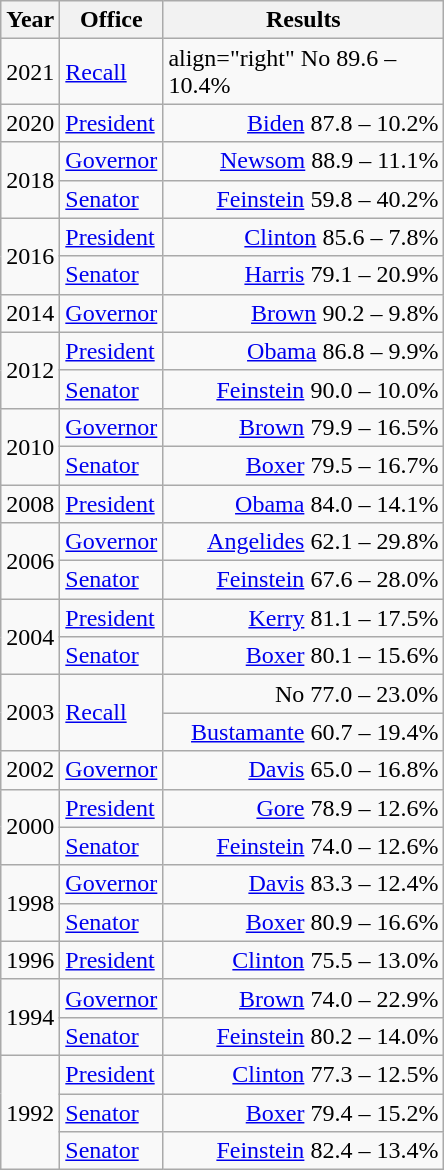<table class=wikitable>
<tr>
<th width="30">Year</th>
<th width="60">Office</th>
<th width="180">Results</th>
</tr>
<tr>
<td>2021</td>
<td><a href='#'>Recall</a></td>
<td>align="right"  No 89.6 – 10.4%</td>
</tr>
<tr>
<td rowspan="1">2020</td>
<td><a href='#'>President</a></td>
<td align="right" ><a href='#'>Biden</a> 87.8 – 10.2%</td>
</tr>
<tr>
<td rowspan="2">2018</td>
<td><a href='#'>Governor</a></td>
<td align="right" ><a href='#'>Newsom</a> 88.9 – 11.1%</td>
</tr>
<tr>
<td><a href='#'>Senator</a></td>
<td align="right" ><a href='#'>Feinstein</a> 59.8 – 40.2%</td>
</tr>
<tr>
<td rowspan="2">2016</td>
<td><a href='#'>President</a></td>
<td align="right" ><a href='#'>Clinton</a> 85.6 –  7.8%</td>
</tr>
<tr>
<td><a href='#'>Senator</a></td>
<td align="right" ><a href='#'>Harris</a> 79.1 – 20.9%</td>
</tr>
<tr>
<td>2014</td>
<td><a href='#'>Governor</a></td>
<td align="right" ><a href='#'>Brown</a> 90.2 –  9.8%</td>
</tr>
<tr>
<td rowspan="2">2012</td>
<td><a href='#'>President</a></td>
<td align="right" ><a href='#'>Obama</a> 86.8 –  9.9%</td>
</tr>
<tr>
<td><a href='#'>Senator</a></td>
<td align="right" ><a href='#'>Feinstein</a> 90.0 – 10.0%</td>
</tr>
<tr>
<td rowspan="2">2010</td>
<td><a href='#'>Governor</a></td>
<td align="right" ><a href='#'>Brown</a> 79.9 – 16.5%</td>
</tr>
<tr>
<td><a href='#'>Senator</a></td>
<td align="right" ><a href='#'>Boxer</a> 79.5 – 16.7%</td>
</tr>
<tr>
<td>2008</td>
<td><a href='#'>President</a></td>
<td align="right" ><a href='#'>Obama</a> 84.0 – 14.1%</td>
</tr>
<tr>
<td rowspan="2">2006</td>
<td><a href='#'>Governor</a></td>
<td align="right" ><a href='#'>Angelides</a> 62.1 – 29.8%</td>
</tr>
<tr>
<td><a href='#'>Senator</a></td>
<td align="right" ><a href='#'>Feinstein</a> 67.6 – 28.0%</td>
</tr>
<tr>
<td rowspan="2">2004</td>
<td><a href='#'>President</a></td>
<td align="right" ><a href='#'>Kerry</a> 81.1 – 17.5%</td>
</tr>
<tr>
<td><a href='#'>Senator</a></td>
<td align="right" ><a href='#'>Boxer</a> 80.1 – 15.6%</td>
</tr>
<tr>
<td rowspan="2">2003</td>
<td rowspan="2"><a href='#'>Recall</a></td>
<td align="right">No 77.0 – 23.0%</td>
</tr>
<tr>
<td align="right" ><a href='#'>Bustamante</a> 60.7 – 19.4%</td>
</tr>
<tr>
<td>2002</td>
<td><a href='#'>Governor</a></td>
<td align="right" ><a href='#'>Davis</a> 65.0 – 16.8%</td>
</tr>
<tr>
<td rowspan="2">2000</td>
<td><a href='#'>President</a></td>
<td align="right" ><a href='#'>Gore</a> 78.9 – 12.6%</td>
</tr>
<tr>
<td><a href='#'>Senator</a></td>
<td align="right" ><a href='#'>Feinstein</a> 74.0 – 12.6%</td>
</tr>
<tr>
<td rowspan="2">1998</td>
<td><a href='#'>Governor</a></td>
<td align="right" ><a href='#'>Davis</a> 83.3 – 12.4%</td>
</tr>
<tr>
<td><a href='#'>Senator</a></td>
<td align="right" ><a href='#'>Boxer</a> 80.9 – 16.6%</td>
</tr>
<tr>
<td>1996</td>
<td><a href='#'>President</a></td>
<td align="right" ><a href='#'>Clinton</a> 75.5 – 13.0%</td>
</tr>
<tr>
<td rowspan="2">1994</td>
<td><a href='#'>Governor</a></td>
<td align="right" ><a href='#'>Brown</a> 74.0 – 22.9%</td>
</tr>
<tr>
<td><a href='#'>Senator</a></td>
<td align="right" ><a href='#'>Feinstein</a> 80.2 – 14.0%</td>
</tr>
<tr>
<td rowspan="3">1992</td>
<td><a href='#'>President</a></td>
<td align="right" ><a href='#'>Clinton</a> 77.3 – 12.5%</td>
</tr>
<tr>
<td><a href='#'>Senator</a></td>
<td align="right" ><a href='#'>Boxer</a> 79.4 – 15.2%</td>
</tr>
<tr>
<td><a href='#'>Senator</a></td>
<td align="right" ><a href='#'>Feinstein</a> 82.4 – 13.4%</td>
</tr>
</table>
